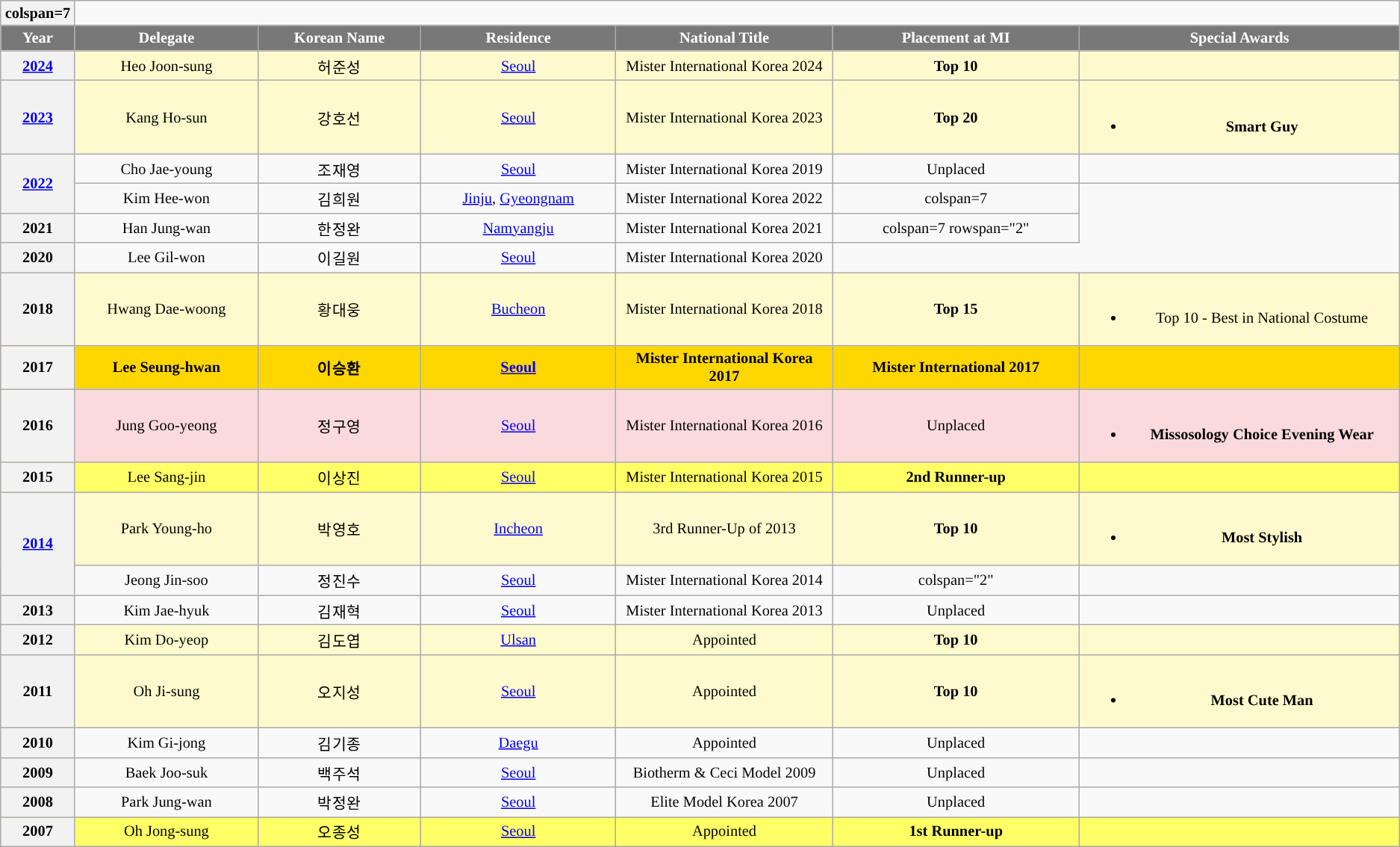<table class="wikitable sortable" style="font-size: 85%; text-align:center">
<tr>
<th>colspan=7 </th>
</tr>
<tr>
<th width="60" style="background-color:#787878;color:#FFFFFF;">Year</th>
<th width="170" style="background-color:#787878;color:#FFFFFF;">Delegate</th>
<th width="150" style="background-color:#787878;color:#FFFFFF;">Korean Name</th>
<th width="180" style="background-color:#787878;color:#FFFFFF;">Residence</th>
<th width="200" style="background-color:#787878;color:#FFFFFF;">National Title</th>
<th width="230" style="background-color:#787878;color:#FFFFFF;">Placement at MI</th>
<th width="300" style="background-color:#787878;color:#FFFFFF;">Special Awards</th>
</tr>
<tr style="background-color:#FFFACD;">
<th><a href='#'>2024</a></th>
<td>Heo Joon-sung</td>
<td>허준성</td>
<td><a href='#'>Seoul</a></td>
<td>Mister International Korea 2024</td>
<td><strong>Top 10</strong></td>
<td></td>
</tr>
<tr style="background-color:#FFFACD;">
<th><a href='#'>2023</a></th>
<td>Kang Ho-sun</td>
<td>강호선</td>
<td><a href='#'>Seoul</a></td>
<td>Mister International Korea 2023</td>
<td><strong>Top 20</strong></td>
<td><br><ul><li><strong>Smart Guy</strong></li></ul></td>
</tr>
<tr>
<th rowspan="2"><a href='#'>2022</a></th>
<td>Cho Jae-young</td>
<td>조재영</td>
<td><a href='#'>Seoul</a></td>
<td>Mister International Korea 2019</td>
<td>Unplaced</td>
<td></td>
</tr>
<tr>
<td>Kim Hee-won</td>
<td>김희원</td>
<td><a href='#'>Jinju</a>, <a href='#'>Gyeongnam</a></td>
<td>Mister International Korea 2022</td>
<td>colspan=7 </td>
</tr>
<tr>
<th>2021</th>
<td>Han Jung-wan</td>
<td>한정완</td>
<td><a href='#'>Namyangju</a></td>
<td>Mister International Korea 2021</td>
<td>colspan=7 rowspan="2" </td>
</tr>
<tr>
<th>2020</th>
<td>Lee Gil-won</td>
<td>이길원</td>
<td><a href='#'>Seoul</a></td>
<td>Mister International Korea 2020</td>
</tr>
<tr style="background-color:#FFFACD;">
<th>2018</th>
<td>Hwang Dae-woong</td>
<td>황대웅</td>
<td><a href='#'>Bucheon</a></td>
<td>Mister International Korea 2018</td>
<td><strong>Top 15</strong></td>
<td><br><ul><li>Top 10 - Best in National Costume</li></ul></td>
</tr>
<tr style="background-color:GOLD;">
<th><strong>2017</strong></th>
<td><strong>Lee Seung-hwan</strong></td>
<td><strong>이승환</strong></td>
<td><strong><a href='#'>Seoul</a></strong></td>
<td><strong>Mister International Korea 2017</strong></td>
<td><strong>Mister International 2017</strong></td>
<td></td>
</tr>
<tr style="background-color:#FADADD;: bold">
<th>2016</th>
<td>Jung Goo-yeong</td>
<td>정구영</td>
<td><a href='#'>Seoul</a></td>
<td>Mister International Korea 2016</td>
<td>Unplaced</td>
<td><br><ul><li><strong>Missosology Choice Evening Wear</strong></li></ul></td>
</tr>
<tr style="background-color:#FFFF66;">
<th>2015</th>
<td>Lee Sang-jin</td>
<td>이상진</td>
<td><a href='#'>Seoul</a></td>
<td>Mister International Korea 2015</td>
<td><strong>2nd Runner-up</strong></td>
<td></td>
</tr>
<tr style="background-color:#FFFACD;">
<th rowspan="2"><a href='#'>2014</a></th>
<td>Park Young-ho</td>
<td>박영호</td>
<td><a href='#'>Incheon</a></td>
<td>3rd Runner-Up of 2013</td>
<td><strong>Top 10</strong></td>
<td><br><ul><li><strong>Most Stylish</strong></li></ul></td>
</tr>
<tr>
<td>Jeong Jin-soo</td>
<td>정진수</td>
<td><a href='#'>Seoul</a></td>
<td>Mister International Korea 2014</td>
<td>colspan="2" </td>
</tr>
<tr>
<th>2013</th>
<td>Kim Jae-hyuk</td>
<td>김재혁</td>
<td><a href='#'>Seoul</a></td>
<td>Mister International Korea 2013</td>
<td>Unplaced</td>
<td></td>
</tr>
<tr style="background-color:#FFFACD;">
<th>2012</th>
<td>Kim Do-yeop</td>
<td>김도엽</td>
<td><a href='#'>Ulsan</a></td>
<td>Appointed</td>
<td><strong>Top 10</strong></td>
<td></td>
</tr>
<tr style="background-color:#FFFACD;">
<th>2011</th>
<td>Oh Ji-sung</td>
<td>오지성</td>
<td><a href='#'>Seoul</a></td>
<td>Appointed</td>
<td><strong>Top 10</strong></td>
<td><br><ul><li><strong>Most Cute Man</strong></li></ul></td>
</tr>
<tr>
<th>2010</th>
<td>Kim Gi-jong</td>
<td>김기종</td>
<td><a href='#'>Daegu</a></td>
<td>Appointed</td>
<td>Unplaced</td>
<td></td>
</tr>
<tr>
<th>2009</th>
<td>Baek Joo-suk</td>
<td>백주석</td>
<td><a href='#'>Seoul</a></td>
<td>Biotherm & Ceci Model 2009</td>
<td>Unplaced</td>
<td></td>
</tr>
<tr>
<th>2008</th>
<td>Park Jung-wan</td>
<td>박정완</td>
<td><a href='#'>Seoul</a></td>
<td>Elite Model Korea 2007</td>
<td>Unplaced</td>
<td></td>
</tr>
<tr style="background-color:#FFFF66;">
<th>2007</th>
<td>Oh Jong-sung</td>
<td>오종성</td>
<td><a href='#'>Seoul</a></td>
<td>Appointed</td>
<td><strong>1st Runner-up</strong></td>
<td></td>
</tr>
</table>
